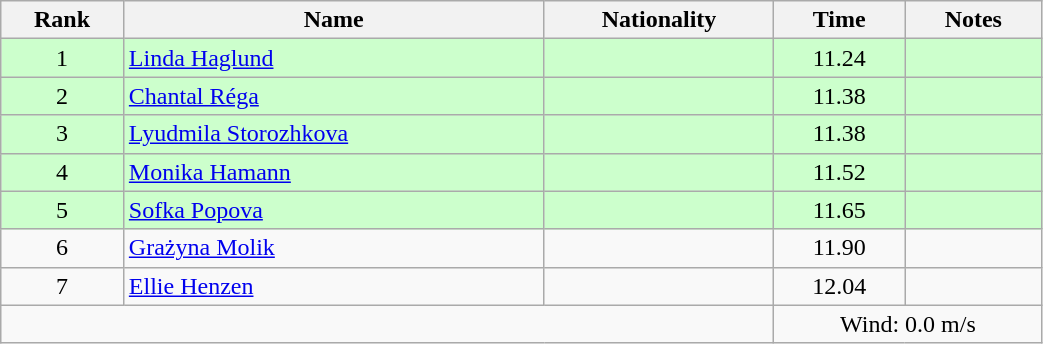<table class="wikitable sortable" style="text-align:center;width: 55%">
<tr>
<th>Rank</th>
<th>Name</th>
<th>Nationality</th>
<th>Time</th>
<th>Notes</th>
</tr>
<tr bgcolor=ccffcc>
<td>1</td>
<td align=left><a href='#'>Linda Haglund</a></td>
<td align=left></td>
<td>11.24</td>
<td></td>
</tr>
<tr bgcolor=ccffcc>
<td>2</td>
<td align=left><a href='#'>Chantal Réga</a></td>
<td align=left></td>
<td>11.38</td>
<td></td>
</tr>
<tr bgcolor=ccffcc>
<td>3</td>
<td align=left><a href='#'>Lyudmila Storozhkova</a></td>
<td align=left></td>
<td>11.38</td>
<td></td>
</tr>
<tr bgcolor=ccffcc>
<td>4</td>
<td align=left><a href='#'>Monika Hamann</a></td>
<td align=left></td>
<td>11.52</td>
<td></td>
</tr>
<tr bgcolor=ccffcc>
<td>5</td>
<td align=left><a href='#'>Sofka Popova</a></td>
<td align=left></td>
<td>11.65</td>
<td></td>
</tr>
<tr>
<td>6</td>
<td align=left><a href='#'>Grażyna Molik</a></td>
<td align=left></td>
<td>11.90</td>
<td></td>
</tr>
<tr>
<td>7</td>
<td align=left><a href='#'>Ellie Henzen</a></td>
<td align=left></td>
<td>12.04</td>
<td></td>
</tr>
<tr>
<td colspan="3"></td>
<td colspan="2">Wind: 0.0 m/s</td>
</tr>
</table>
